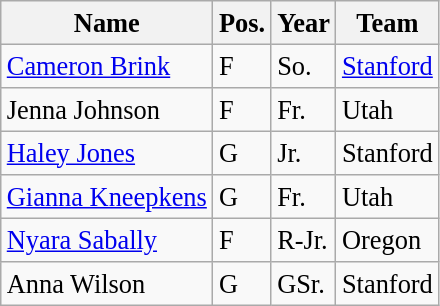<table class="wikitable sortable" style="font-size:110%;" border="1">
<tr>
<th>Name</th>
<th>Pos.</th>
<th>Year</th>
<th>Team</th>
</tr>
<tr>
<td><a href='#'>Cameron Brink</a></td>
<td>F</td>
<td>So.</td>
<td><a href='#'>Stanford</a></td>
</tr>
<tr>
<td>Jenna Johnson</td>
<td>F</td>
<td>Fr.</td>
<td>Utah</td>
</tr>
<tr>
<td><a href='#'>Haley Jones</a></td>
<td>G</td>
<td>Jr.</td>
<td>Stanford</td>
</tr>
<tr>
<td><a href='#'>Gianna Kneepkens</a></td>
<td>G</td>
<td>Fr.</td>
<td>Utah</td>
</tr>
<tr>
<td><a href='#'>Nyara Sabally</a></td>
<td>F</td>
<td>R-Jr.</td>
<td>Oregon</td>
</tr>
<tr>
<td>Anna Wilson</td>
<td>G</td>
<td>GSr.</td>
<td>Stanford</td>
</tr>
</table>
